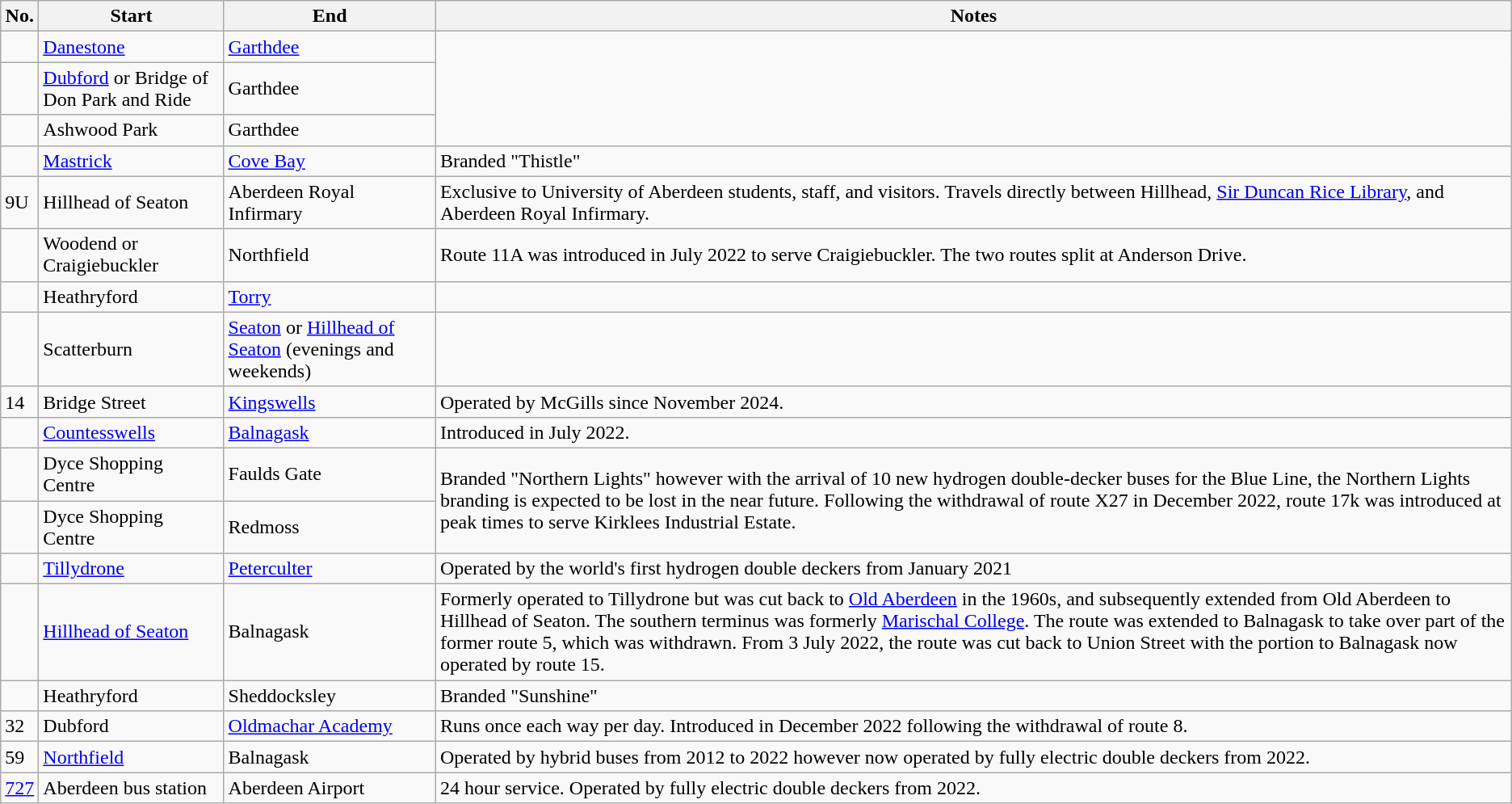<table class="wikitable">
<tr>
<th>No.</th>
<th>Start</th>
<th>End</th>
<th>Notes</th>
</tr>
<tr>
<td></td>
<td><a href='#'>Danestone</a></td>
<td><a href='#'>Garthdee</a></td>
<td rowspan="3"></td>
</tr>
<tr>
<td></td>
<td><a href='#'>Dubford</a> or Bridge of Don Park and Ride</td>
<td>Garthdee</td>
</tr>
<tr>
<td></td>
<td>Ashwood Park</td>
<td>Garthdee</td>
</tr>
<tr>
<td></td>
<td><a href='#'>Mastrick</a></td>
<td><a href='#'>Cove Bay</a></td>
<td>Branded "Thistle"</td>
</tr>
<tr>
<td>9U</td>
<td>Hillhead of Seaton</td>
<td>Aberdeen Royal Infirmary</td>
<td>Exclusive to University of Aberdeen students, staff, and visitors. Travels directly between Hillhead, <a href='#'>Sir Duncan Rice Library</a>, and Aberdeen Royal Infirmary.</td>
</tr>
<tr>
<td></td>
<td>Woodend or Craigiebuckler</td>
<td>Northfield</td>
<td>Route 11A was introduced in July 2022 to serve Craigiebuckler. The two routes split at Anderson Drive.</td>
</tr>
<tr>
<td></td>
<td>Heathryford</td>
<td><a href='#'>Torry</a></td>
<td></td>
</tr>
<tr>
<td></td>
<td>Scatterburn</td>
<td><a href='#'>Seaton</a> or <a href='#'>Hillhead of Seaton</a> (evenings and weekends)</td>
<td></td>
</tr>
<tr>
<td>14</td>
<td>Bridge Street</td>
<td><a href='#'>Kingswells</a></td>
<td>Operated by McGills since November 2024. </td>
</tr>
<tr>
<td></td>
<td><a href='#'>Countesswells</a></td>
<td><a href='#'>Balnagask</a></td>
<td>Introduced in July 2022.</td>
</tr>
<tr>
<td></td>
<td>Dyce Shopping Centre</td>
<td>Faulds Gate</td>
<td rowspan="2">Branded "Northern Lights" however with the arrival of 10 new hydrogen double-decker buses for the Blue Line, the Northern Lights branding is expected to be lost in the near future. Following the withdrawal of route X27 in December 2022, route 17k was introduced at peak times to serve Kirklees Industrial Estate.</td>
</tr>
<tr>
<td></td>
<td>Dyce Shopping Centre</td>
<td>Redmoss</td>
</tr>
<tr>
<td></td>
<td><a href='#'>Tillydrone</a></td>
<td><a href='#'>Peterculter</a></td>
<td>Operated by the world's first hydrogen double deckers from January 2021</td>
</tr>
<tr>
<td></td>
<td><a href='#'>Hillhead of Seaton</a></td>
<td>Balnagask</td>
<td>Formerly operated to Tillydrone but was cut back to <a href='#'>Old Aberdeen</a> in the 1960s, and subsequently extended from Old Aberdeen to Hillhead of Seaton. The southern terminus was formerly <a href='#'>Marischal College</a>. The route was extended to Balnagask to take over part of the former route 5, which was withdrawn. From 3 July 2022, the route was cut back to Union Street with the portion to Balnagask now operated by route 15.</td>
</tr>
<tr>
<td></td>
<td>Heathryford</td>
<td>Sheddocksley</td>
<td>Branded "Sunshine"</td>
</tr>
<tr>
<td>32</td>
<td>Dubford</td>
<td><a href='#'>Oldmachar Academy</a></td>
<td>Runs once each way per day. Introduced in December 2022 following the withdrawal of route 8.</td>
</tr>
<tr>
<td>59</td>
<td><a href='#'>Northfield</a></td>
<td>Balnagask</td>
<td>Operated by hybrid buses from 2012 to 2022 however now operated by fully electric double deckers from 2022.</td>
</tr>
<tr>
<td><a href='#'>727</a></td>
<td>Aberdeen bus station</td>
<td>Aberdeen Airport</td>
<td>24 hour service. Operated by fully electric double deckers from 2022.</td>
</tr>
</table>
